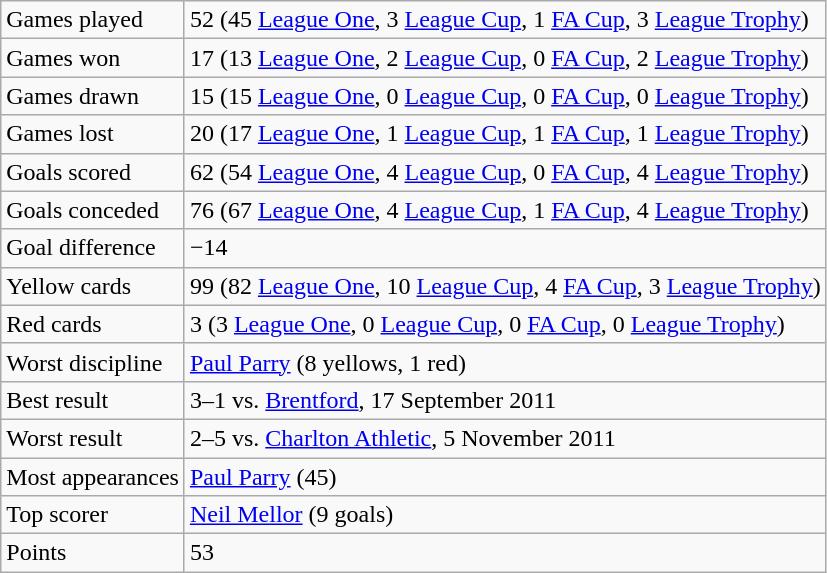<table class="wikitable">
<tr>
<td>Games played</td>
<td>52 (45 <a href='#'>League One</a>, 3 <a href='#'>League Cup</a>, 1 <a href='#'>FA Cup</a>, 3 <a href='#'>League Trophy</a>)</td>
</tr>
<tr>
<td>Games won</td>
<td>17 (13 <a href='#'>League One</a>, 2 <a href='#'>League Cup</a>, 0 <a href='#'>FA Cup</a>, 2 <a href='#'>League Trophy</a>)</td>
</tr>
<tr>
<td>Games drawn</td>
<td>15 (15 <a href='#'>League One</a>, 0 <a href='#'>League Cup</a>, 0 <a href='#'>FA Cup</a>, 0 <a href='#'>League Trophy</a>)</td>
</tr>
<tr>
<td>Games lost</td>
<td>20 (17 <a href='#'>League One</a>, 1 <a href='#'>League Cup</a>, 1 <a href='#'>FA Cup</a>, 1 <a href='#'>League Trophy</a>)</td>
</tr>
<tr>
<td>Goals scored</td>
<td>62 (54 <a href='#'>League One</a>, 4 <a href='#'>League Cup</a>, 0 <a href='#'>FA Cup</a>, 4 <a href='#'>League Trophy</a>)</td>
</tr>
<tr>
<td>Goals conceded</td>
<td>76 (67 <a href='#'>League One</a>, 4 <a href='#'>League Cup</a>, 1 <a href='#'>FA Cup</a>, 4 <a href='#'>League Trophy</a>)</td>
</tr>
<tr>
<td>Goal difference</td>
<td>−14</td>
</tr>
<tr>
<td>Yellow cards</td>
<td>99 (82 <a href='#'>League One</a>, 10 <a href='#'>League Cup</a>, 4 <a href='#'>FA Cup</a>, 3 <a href='#'>League Trophy</a>)</td>
</tr>
<tr>
<td>Red cards</td>
<td>3 (3 <a href='#'>League One</a>, 0 <a href='#'>League Cup</a>, 0 <a href='#'>FA Cup</a>, 0 <a href='#'>League Trophy</a>)</td>
</tr>
<tr>
<td>Worst discipline</td>
<td><a href='#'>Paul Parry</a> (8 yellows, 1 red)</td>
</tr>
<tr>
<td>Best result</td>
<td>3–1 vs. <a href='#'>Brentford</a>, 17 September 2011</td>
</tr>
<tr>
<td>Worst result</td>
<td>2–5 vs. <a href='#'>Charlton Athletic</a>, 5 November 2011</td>
</tr>
<tr>
<td>Most appearances</td>
<td><a href='#'>Paul Parry</a> (45)</td>
</tr>
<tr>
<td>Top scorer</td>
<td><a href='#'>Neil Mellor</a> (9 goals)</td>
</tr>
<tr>
<td>Points</td>
<td>53</td>
</tr>
</table>
